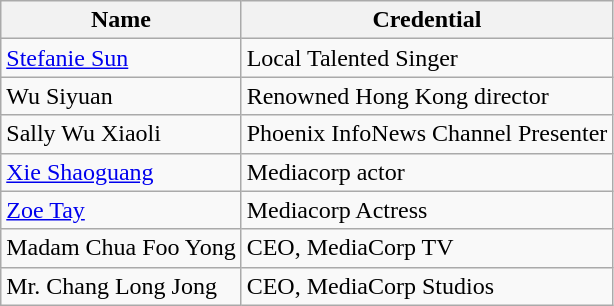<table class="wikitable">
<tr>
<th>Name</th>
<th>Credential</th>
</tr>
<tr>
<td><a href='#'>Stefanie Sun</a></td>
<td>Local Talented Singer</td>
</tr>
<tr>
<td>Wu Siyuan</td>
<td>Renowned Hong Kong director</td>
</tr>
<tr>
<td>Sally Wu Xiaoli</td>
<td>Phoenix InfoNews Channel Presenter</td>
</tr>
<tr>
<td><a href='#'>Xie Shaoguang</a></td>
<td>Mediacorp actor</td>
</tr>
<tr>
<td><a href='#'>Zoe Tay</a></td>
<td>Mediacorp Actress</td>
</tr>
<tr>
<td>Madam Chua Foo Yong</td>
<td>CEO, MediaCorp TV</td>
</tr>
<tr>
<td>Mr. Chang Long Jong</td>
<td>CEO, MediaCorp Studios</td>
</tr>
</table>
